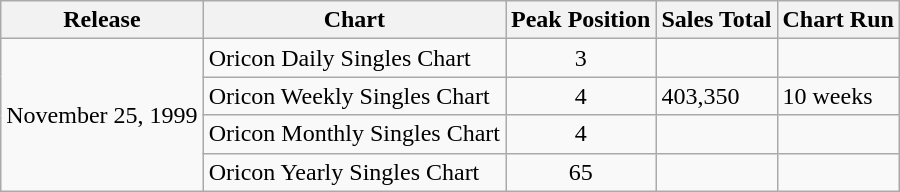<table class="wikitable">
<tr>
<th>Release</th>
<th>Chart</th>
<th>Peak Position</th>
<th>Sales Total</th>
<th>Chart Run</th>
</tr>
<tr>
<td rowspan="4">November 25, 1999</td>
<td>Oricon Daily Singles Chart</td>
<td align="center">3</td>
<td></td>
<td></td>
</tr>
<tr>
<td>Oricon Weekly Singles Chart</td>
<td align="center">4</td>
<td>403,350</td>
<td>10 weeks</td>
</tr>
<tr>
<td>Oricon Monthly Singles Chart</td>
<td align="center">4</td>
<td></td>
<td></td>
</tr>
<tr>
<td>Oricon Yearly Singles Chart</td>
<td align="center">65</td>
<td></td>
<td></td>
</tr>
</table>
